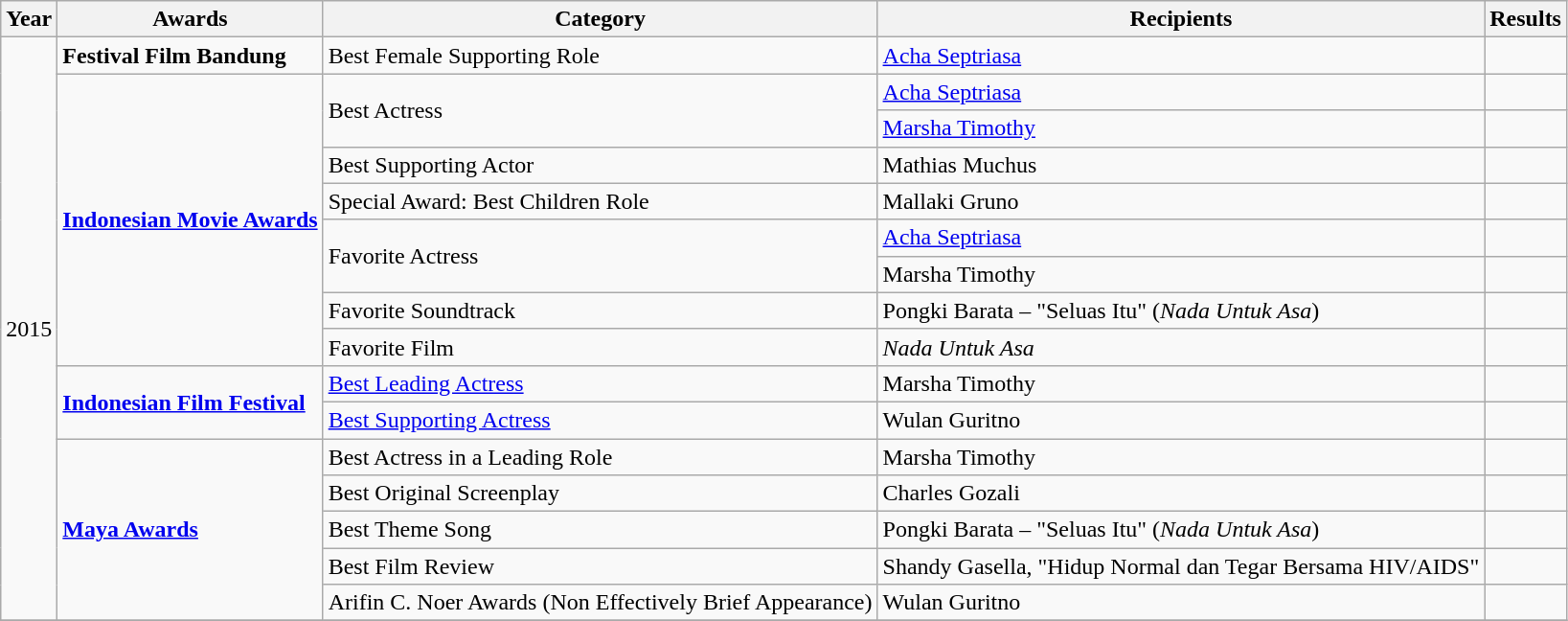<table class="wikitable">
<tr>
<th>Year</th>
<th>Awards</th>
<th>Category</th>
<th>Recipients</th>
<th>Results</th>
</tr>
<tr>
<td rowspan= "16">2015</td>
<td><strong>Festival Film Bandung</strong></td>
<td>Best Female Supporting Role</td>
<td><a href='#'>Acha Septriasa</a></td>
<td></td>
</tr>
<tr>
<td rowspan= "8"><strong><a href='#'>Indonesian Movie Awards</a></strong></td>
<td rowspan= "2">Best Actress</td>
<td><a href='#'>Acha Septriasa</a></td>
<td></td>
</tr>
<tr>
<td><a href='#'>Marsha Timothy</a></td>
<td></td>
</tr>
<tr>
<td>Best Supporting Actor</td>
<td>Mathias Muchus</td>
<td></td>
</tr>
<tr>
<td>Special Award: Best Children Role</td>
<td>Mallaki Gruno</td>
<td></td>
</tr>
<tr>
<td rowspan= "2">Favorite Actress</td>
<td><a href='#'>Acha Septriasa</a></td>
<td></td>
</tr>
<tr>
<td>Marsha Timothy</td>
<td></td>
</tr>
<tr>
<td>Favorite Soundtrack</td>
<td>Pongki Barata – "Seluas Itu" (<em>Nada Untuk Asa</em>)</td>
<td></td>
</tr>
<tr>
<td>Favorite Film</td>
<td><em>Nada Untuk Asa</em></td>
<td></td>
</tr>
<tr>
<td rowspan= "2"><strong><a href='#'>Indonesian Film Festival</a></strong></td>
<td><a href='#'>Best Leading Actress</a></td>
<td>Marsha Timothy</td>
<td></td>
</tr>
<tr>
<td><a href='#'>Best Supporting Actress</a></td>
<td>Wulan Guritno</td>
<td></td>
</tr>
<tr>
<td rowspan= "5"><strong><a href='#'>Maya Awards</a></strong></td>
<td>Best Actress in a Leading Role</td>
<td>Marsha Timothy</td>
<td></td>
</tr>
<tr>
<td>Best Original Screenplay</td>
<td>Charles Gozali</td>
<td></td>
</tr>
<tr>
<td>Best Theme Song</td>
<td>Pongki Barata – "Seluas Itu" (<em>Nada Untuk Asa</em>)</td>
<td></td>
</tr>
<tr>
<td>Best Film Review</td>
<td>Shandy Gasella, "Hidup Normal dan Tegar Bersama HIV/AIDS"</td>
<td></td>
</tr>
<tr>
<td>Arifin C. Noer Awards (Non Effectively Brief Appearance)</td>
<td>Wulan Guritno</td>
<td></td>
</tr>
<tr>
</tr>
</table>
